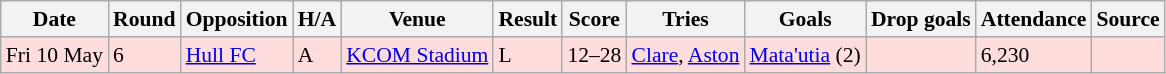<table class="wikitable" style="font-size:90%;">
<tr>
<th>Date</th>
<th>Round</th>
<th>Opposition</th>
<th>H/A</th>
<th>Venue</th>
<th>Result</th>
<th>Score</th>
<th>Tries</th>
<th>Goals</th>
<th>Drop goals</th>
<th>Attendance</th>
<th>Source</th>
</tr>
<tr style="background:#ffdddd;">
<td>Fri 10 May</td>
<td>6</td>
<td> <a href='#'>Hull FC</a></td>
<td>A</td>
<td><a href='#'>KCOM Stadium</a></td>
<td>L</td>
<td>12–28</td>
<td><a href='#'>Clare</a>, <a href='#'>Aston</a></td>
<td><a href='#'>Mata'utia</a> (2)</td>
<td></td>
<td>6,230</td>
<td></td>
</tr>
</table>
